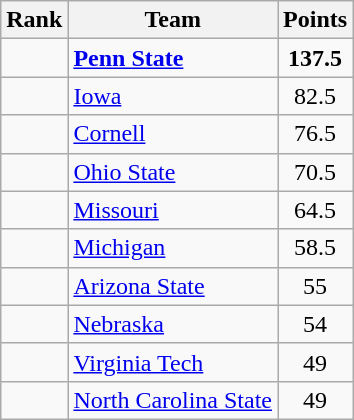<table class="wikitable sortable" style="text-align:center">
<tr>
<th>Rank</th>
<th>Team</th>
<th>Points</th>
</tr>
<tr>
<td></td>
<td align="left"><strong><a href='#'>Penn State</a></strong></td>
<td><strong>137.5</strong></td>
</tr>
<tr>
<td></td>
<td align="left"><a href='#'>Iowa</a></td>
<td>82.5</td>
</tr>
<tr>
<td></td>
<td align="left"><a href='#'>Cornell</a></td>
<td>76.5</td>
</tr>
<tr>
<td></td>
<td align="left"><a href='#'>Ohio State</a></td>
<td>70.5</td>
</tr>
<tr>
<td></td>
<td align="left"><a href='#'>Missouri</a></td>
<td>64.5</td>
</tr>
<tr>
<td></td>
<td align="left"><a href='#'>Michigan</a></td>
<td>58.5</td>
</tr>
<tr>
<td></td>
<td align="left"><a href='#'>Arizona State</a></td>
<td>55</td>
</tr>
<tr>
<td></td>
<td align="left"><a href='#'>Nebraska</a></td>
<td>54</td>
</tr>
<tr>
<td></td>
<td align="left"><a href='#'>Virginia Tech</a></td>
<td>49</td>
</tr>
<tr>
<td></td>
<td align="left"><a href='#'>North Carolina State</a></td>
<td>49</td>
</tr>
</table>
